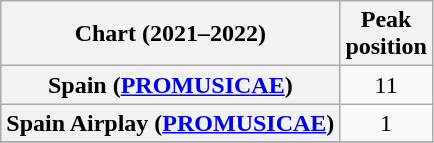<table class="wikitable sortable plainrowheaders" style="text-align:center;">
<tr>
<th scope="col">Chart (2021–2022)</th>
<th scope="col">Peak<br>position</th>
</tr>
<tr>
<th scope="row">Spain (<a href='#'>PROMUSICAE</a>)</th>
<td>11</td>
</tr>
<tr>
<th scope="row">Spain Airplay (<a href='#'>PROMUSICAE</a>)</th>
<td>1</td>
</tr>
<tr>
</tr>
</table>
